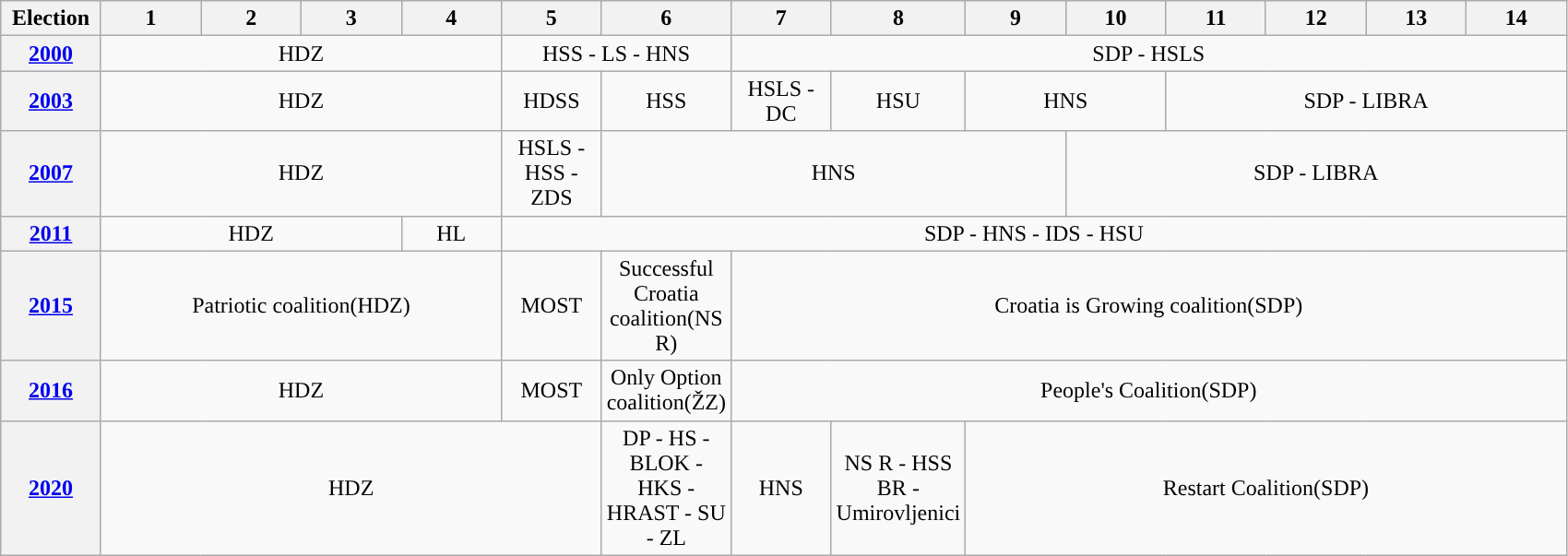<table class=wikitable style="text-align: center;">
<tr>
<th style="width: 65px;">Election</th>
<th style="width: 65px;">1</th>
<th style="width: 65px;">2</th>
<th style="width: 65px;">3</th>
<th style="width: 65px;">4</th>
<th style="width: 65px;">5</th>
<th style="width: 65px;">6</th>
<th style="width: 65px;">7</th>
<th style="width: 65px;">8</th>
<th style="width: 65px;">9</th>
<th style="width: 65px;">10</th>
<th style="width: 65px;">11</th>
<th style="width: 65px;">12</th>
<th style="width: 65px;">13</th>
<th style="width: 65px;">14</th>
</tr>
<tr>
<th><a href='#'>2000</a></th>
<td colspan=4 style="background:">HDZ</td>
<td colspan=2 style="background:">HSS - LS - HNS</td>
<td colspan=8 style="background:">SDP - HSLS</td>
</tr>
<tr>
<th><a href='#'>2003</a></th>
<td colspan=4 style="background:">HDZ</td>
<td style="background:">HDSS</td>
<td style="background:">HSS</td>
<td style="background:">HSLS - DC</td>
<td style="background:">HSU</td>
<td colspan=2 style="background:">HNS</td>
<td colspan=4 style="background:">SDP - LIBRA</td>
</tr>
<tr>
<th><a href='#'>2007</a></th>
<td colspan=4 style="background:">HDZ</td>
<td style="background:">HSLS - HSS - ZDS</td>
<td colspan=4 style="background:">HNS</td>
<td colspan=5 style="background:">SDP - LIBRA</td>
</tr>
<tr>
<th><a href='#'>2011</a></th>
<td colspan=3 style="background:">HDZ</td>
<td style="background:">HL</td>
<td colspan=10 style="background:">SDP - HNS - IDS - HSU</td>
</tr>
<tr>
<th><a href='#'>2015</a></th>
<td colspan=4 style="background:">Patriotic coalition(HDZ)</td>
<td style="background:">MOST</td>
<td style="background:">Successful Croatia coalition(NS R)</td>
<td colspan=8 style="background:">Croatia is Growing coalition(SDP)</td>
</tr>
<tr>
<th><a href='#'>2016</a></th>
<td colspan=4 style="background:">HDZ</td>
<td style="background:">MOST</td>
<td style="background:">Only Option coalition(ŽZ)</td>
<td colspan=8 style="background:">People's Coalition(SDP)</td>
</tr>
<tr>
<th><a href='#'>2020</a></th>
<td colspan=5 style="background:">HDZ</td>
<td style="background:">DP - HS - BLOK - HKS - HRAST - SU - ZL</td>
<td style="background:">HNS</td>
<td style="background:">NS R - HSS BR - Umirovljenici</td>
<td colspan=6 style="background:">Restart Coalition(SDP)</td>
</tr>
</table>
